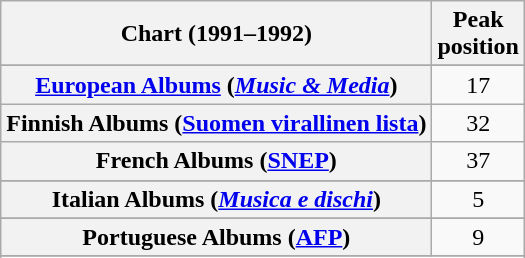<table class="wikitable sortable plainrowheaders" style="text-align:center">
<tr>
<th scope="col">Chart (1991–1992)</th>
<th scope="col">Peak<br>position</th>
</tr>
<tr>
</tr>
<tr>
</tr>
<tr>
</tr>
<tr>
<th scope="row"><a href='#'>European Albums</a> (<em><a href='#'>Music & Media</a></em>)</th>
<td>17</td>
</tr>
<tr>
<th scope="row">Finnish Albums (<a href='#'>Suomen virallinen lista</a>)</th>
<td>32</td>
</tr>
<tr>
<th scope="row">French Albums (<a href='#'>SNEP</a>)</th>
<td>37</td>
</tr>
<tr>
</tr>
<tr>
<th scope="row">Italian Albums (<em><a href='#'>Musica e dischi</a></em>)</th>
<td>5</td>
</tr>
<tr>
</tr>
<tr>
</tr>
<tr>
<th scope="row">Portuguese Albums (<a href='#'>AFP</a>)</th>
<td>9</td>
</tr>
<tr>
</tr>
<tr>
</tr>
<tr>
</tr>
<tr>
</tr>
<tr>
</tr>
<tr>
</tr>
</table>
